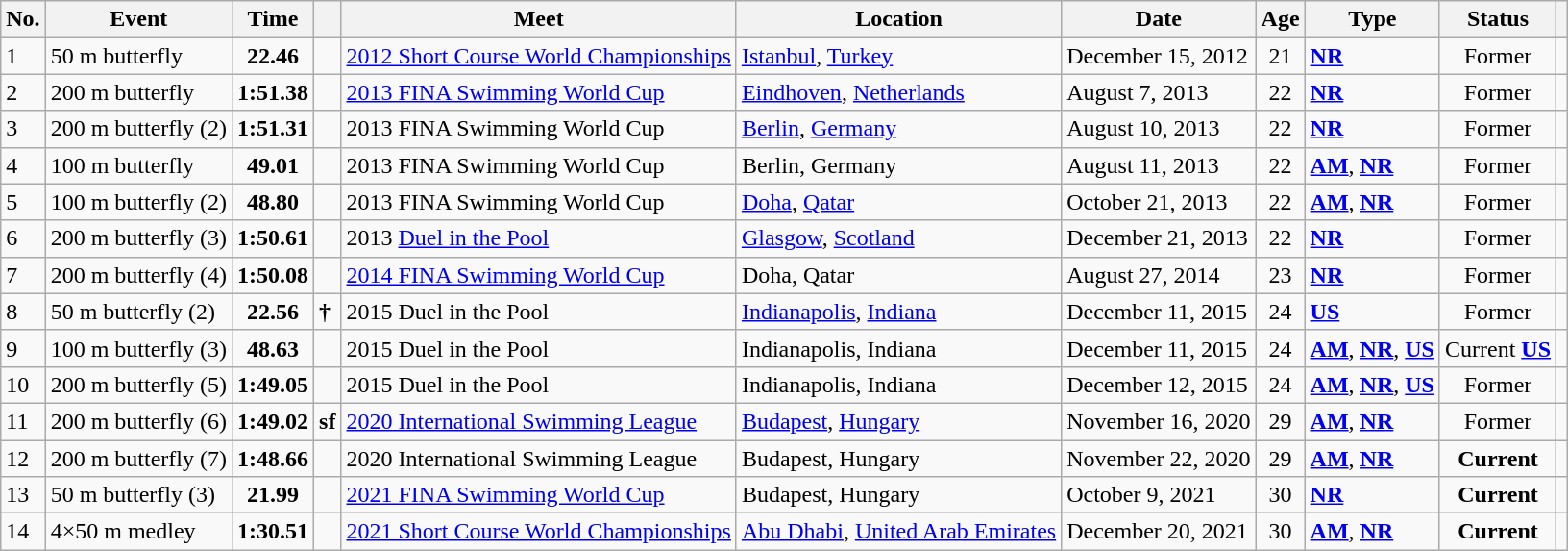<table class="wikitable sortable">
<tr>
<th>No.</th>
<th>Event</th>
<th>Time</th>
<th></th>
<th>Meet</th>
<th>Location</th>
<th>Date</th>
<th>Age</th>
<th>Type</th>
<th>Status</th>
<th></th>
</tr>
<tr>
<td>1</td>
<td>50 m butterfly</td>
<td style="text-align:center;"><strong>22.46</strong></td>
<td></td>
<td><a href='#'>2012 Short Course World Championships</a></td>
<td><a href='#'>Istanbul</a>, <a href='#'>Turkey</a></td>
<td>December 15, 2012</td>
<td style="text-align:center;">21</td>
<td><strong><a href='#'>NR</a></strong></td>
<td style="text-align:center;">Former</td>
<td style="text-align:center;"></td>
</tr>
<tr>
<td>2</td>
<td>200 m butterfly</td>
<td style="text-align:center;"><strong>1:51.38</strong></td>
<td></td>
<td><a href='#'>2013 FINA Swimming World Cup</a></td>
<td><a href='#'>Eindhoven</a>, <a href='#'>Netherlands</a></td>
<td>August 7, 2013</td>
<td style="text-align:center;">22</td>
<td><strong><a href='#'>NR</a></strong></td>
<td style="text-align:center;">Former</td>
<td style="text-align:center;"></td>
</tr>
<tr>
<td>3</td>
<td>200 m butterfly (2)</td>
<td style="text-align:center;"><strong>1:51.31</strong></td>
<td></td>
<td>2013 FINA Swimming World Cup</td>
<td><a href='#'>Berlin</a>, <a href='#'>Germany</a></td>
<td>August 10, 2013</td>
<td style="text-align:center;">22</td>
<td><strong><a href='#'>NR</a></strong></td>
<td style="text-align:center;">Former</td>
<td style="text-align:center;"></td>
</tr>
<tr>
<td>4</td>
<td>100 m butterfly</td>
<td style="text-align:center;"><strong>49.01</strong></td>
<td></td>
<td>2013 FINA Swimming World Cup</td>
<td>Berlin, Germany</td>
<td>August 11, 2013</td>
<td style="text-align:center;">22</td>
<td><strong><a href='#'>AM</a></strong>, <strong><a href='#'>NR</a></strong></td>
<td style="text-align:center;">Former</td>
<td style="text-align:center;"></td>
</tr>
<tr>
<td>5</td>
<td>100 m butterfly (2)</td>
<td style="text-align:center;"><strong>48.80</strong></td>
<td></td>
<td>2013 FINA Swimming World Cup</td>
<td><a href='#'>Doha</a>, <a href='#'>Qatar</a></td>
<td>October 21, 2013</td>
<td style="text-align:center;">22</td>
<td><strong><a href='#'>AM</a></strong>, <strong><a href='#'>NR</a></strong></td>
<td style="text-align:center;">Former</td>
<td style="text-align:center;"></td>
</tr>
<tr>
<td>6</td>
<td>200 m butterfly (3)</td>
<td style="text-align:center;"><strong>1:50.61</strong></td>
<td></td>
<td>2013 <a href='#'>Duel in the Pool</a></td>
<td><a href='#'>Glasgow</a>, <a href='#'>Scotland</a></td>
<td>December 21, 2013</td>
<td style="text-align:center;">22</td>
<td><strong><a href='#'>NR</a></strong></td>
<td style="text-align:center;">Former</td>
<td style="text-align:center;"></td>
</tr>
<tr>
<td>7</td>
<td>200 m butterfly (4)</td>
<td style="text-align:center;"><strong>1:50.08</strong></td>
<td></td>
<td><a href='#'>2014 FINA Swimming World Cup</a></td>
<td>Doha, Qatar</td>
<td>August 27, 2014</td>
<td style="text-align:center;">23</td>
<td><strong><a href='#'>NR</a></strong></td>
<td style="text-align:center;">Former</td>
<td style="text-align:center;"></td>
</tr>
<tr>
<td>8</td>
<td>50 m butterfly (2)</td>
<td style="text-align:center;"><strong>22.56</strong></td>
<td><strong>†</strong></td>
<td>2015 Duel in the Pool</td>
<td><a href='#'>Indianapolis</a>, <a href='#'>Indiana</a></td>
<td>December 11, 2015</td>
<td style="text-align:center;">24</td>
<td><strong><a href='#'>US</a></strong></td>
<td style="text-align:center;">Former</td>
<td style="text-align:center;"></td>
</tr>
<tr>
<td>9</td>
<td>100 m butterfly (3)</td>
<td style="text-align:center;"><strong>48.63</strong></td>
<td></td>
<td>2015 Duel in the Pool</td>
<td>Indianapolis, Indiana</td>
<td>December 11, 2015</td>
<td style="text-align:center;">24</td>
<td><strong><a href='#'>AM</a></strong>, <strong><a href='#'>NR</a></strong>, <strong><a href='#'>US</a></strong></td>
<td style="text-align:center;">Current <strong><a href='#'>US</a></strong></td>
<td style="text-align:center;"></td>
</tr>
<tr>
<td>10</td>
<td>200 m butterfly (5)</td>
<td style="text-align:center;"><strong>1:49.05</strong></td>
<td></td>
<td>2015 Duel in the Pool</td>
<td>Indianapolis, Indiana</td>
<td>December 12, 2015</td>
<td style="text-align:center;">24</td>
<td><strong><a href='#'>AM</a></strong>, <strong><a href='#'>NR</a></strong>, <strong><a href='#'>US</a></strong></td>
<td style="text-align:center;">Former</td>
<td style="text-align:center;"></td>
</tr>
<tr>
<td>11</td>
<td>200 m butterfly (6)</td>
<td style="text-align:center;"><strong>1:49.02</strong></td>
<td><strong>sf</strong></td>
<td><a href='#'>2020 International Swimming League</a></td>
<td><a href='#'>Budapest</a>, <a href='#'>Hungary</a></td>
<td>November 16, 2020</td>
<td style="text-align:center;">29</td>
<td><strong><a href='#'>AM</a></strong>, <strong><a href='#'>NR</a></strong></td>
<td style="text-align:center;">Former</td>
<td style="text-align:center;"></td>
</tr>
<tr>
<td>12</td>
<td>200 m butterfly (7)</td>
<td style="text-align:center;"><strong>1:48.66</strong></td>
<td></td>
<td>2020 International Swimming League</td>
<td>Budapest, Hungary</td>
<td>November 22, 2020</td>
<td style="text-align:center;">29</td>
<td><strong><a href='#'>AM</a></strong>, <strong><a href='#'>NR</a></strong></td>
<td style="text-align:center;"><strong>Current</strong></td>
<td style="text-align:center;"></td>
</tr>
<tr>
<td>13</td>
<td>50 m butterfly (3)</td>
<td style="text-align:center;"><strong>21.99</strong></td>
<td></td>
<td><a href='#'>2021 FINA Swimming World Cup</a></td>
<td>Budapest, Hungary</td>
<td>October 9, 2021</td>
<td style="text-align:center;">30</td>
<td><strong><a href='#'>NR</a></strong></td>
<td style="text-align:center;"><strong>Current</strong></td>
<td style="text-align:center;"></td>
</tr>
<tr>
<td>14</td>
<td>4×50 m medley</td>
<td style="text-align:center;"><strong>1:30.51</strong></td>
<td></td>
<td><a href='#'>2021 Short Course World Championships</a></td>
<td><a href='#'>Abu Dhabi</a>, <a href='#'>United Arab Emirates</a></td>
<td>December 20, 2021</td>
<td style="text-align:center;">30</td>
<td><strong><a href='#'>AM</a></strong>, <strong><a href='#'>NR</a></strong></td>
<td style="text-align:center;"><strong>Current</strong></td>
<td style="text-align:center;"></td>
</tr>
</table>
